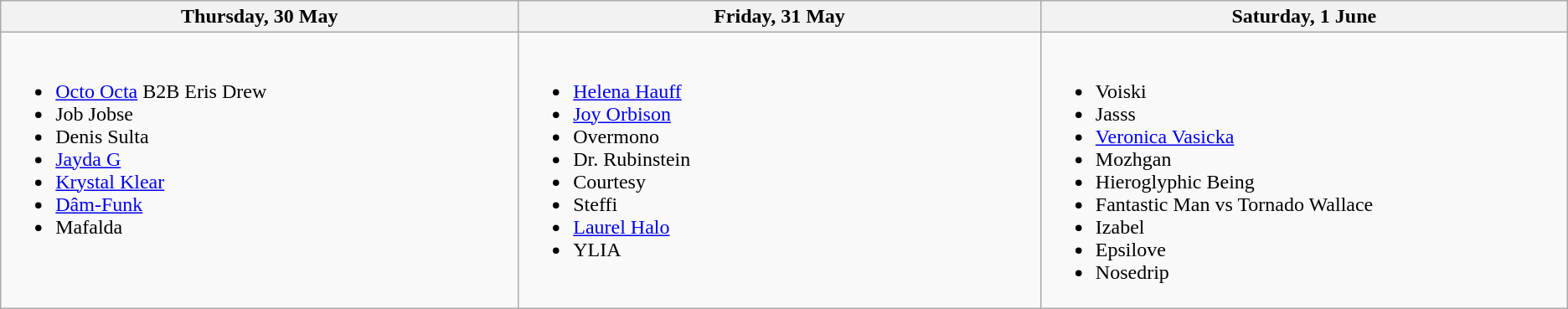<table class="wikitable">
<tr>
<th width="500">Thursday, 30 May</th>
<th width="500">Friday, 31 May</th>
<th width="500">Saturday, 1 June</th>
</tr>
<tr valign="top">
<td><br><ul><li><a href='#'>Octo Octa</a> B2B Eris Drew</li><li>Job Jobse</li><li>Denis Sulta</li><li><a href='#'>Jayda G</a></li><li><a href='#'>Krystal Klear</a></li><li><a href='#'>Dâm-Funk</a></li><li>Mafalda</li></ul></td>
<td><br><ul><li><a href='#'>Helena Hauff</a></li><li><a href='#'>Joy Orbison</a></li><li>Overmono</li><li>Dr. Rubinstein</li><li>Courtesy</li><li>Steffi</li><li><a href='#'>Laurel Halo</a></li><li>YLIA</li></ul></td>
<td><br><ul><li>Voiski</li><li>Jasss</li><li><a href='#'>Veronica Vasicka</a></li><li>Mozhgan</li><li>Hieroglyphic Being</li><li>Fantastic Man vs Tornado Wallace</li><li>Izabel</li><li>Epsilove</li><li>Nosedrip</li></ul></td>
</tr>
</table>
